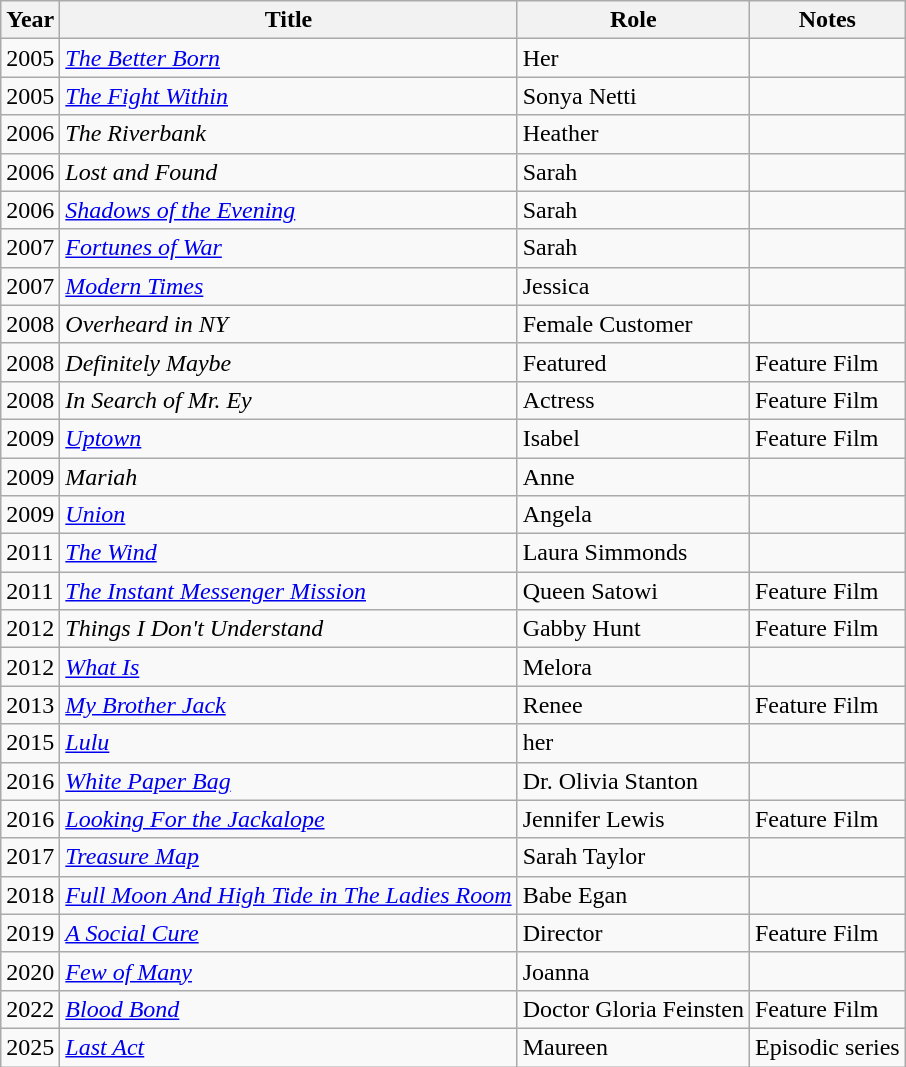<table class="wikitable">
<tr style="text-align:center;">
<th>Year</th>
<th>Title</th>
<th>Role</th>
<th>Notes</th>
</tr>
<tr>
<td>2005</td>
<td><em><a href='#'>The Better Born</a></em></td>
<td>Her</td>
<td></td>
</tr>
<tr>
<td>2005</td>
<td><em><a href='#'>The Fight Within</a></em></td>
<td>Sonya Netti</td>
<td></td>
</tr>
<tr>
<td>2006</td>
<td><em>The Riverbank</em></td>
<td>Heather</td>
<td></td>
</tr>
<tr>
<td>2006</td>
<td><em>Lost and Found</em></td>
<td>Sarah</td>
<td></td>
</tr>
<tr>
<td>2006</td>
<td><em><a href='#'>Shadows of the Evening</a></em></td>
<td>Sarah</td>
<td></td>
</tr>
<tr>
<td>2007</td>
<td><em><a href='#'>Fortunes of War</a></em></td>
<td>Sarah</td>
<td></td>
</tr>
<tr>
<td>2007</td>
<td><em><a href='#'>Modern Times</a></em></td>
<td>Jessica</td>
<td></td>
</tr>
<tr>
<td>2008</td>
<td><em>Overheard in NY</em></td>
<td>Female Customer</td>
<td></td>
</tr>
<tr>
<td>2008</td>
<td><em>Definitely Maybe</em></td>
<td>Featured</td>
<td>Feature Film</td>
</tr>
<tr>
<td>2008</td>
<td><em>In Search of Mr. Ey</em></td>
<td>Actress</td>
<td>Feature Film</td>
</tr>
<tr>
<td>2009</td>
<td><em><a href='#'>Uptown</a></em></td>
<td>Isabel</td>
<td>Feature Film</td>
</tr>
<tr>
<td>2009</td>
<td><em>Mariah</em></td>
<td>Anne</td>
<td></td>
</tr>
<tr>
<td>2009</td>
<td><em><a href='#'>Union</a></em></td>
<td>Angela</td>
<td></td>
</tr>
<tr>
<td>2011</td>
<td><em><a href='#'>The Wind</a></em></td>
<td>Laura Simmonds</td>
<td></td>
</tr>
<tr>
<td>2011</td>
<td><em><a href='#'>The Instant Messenger Mission</a></em></td>
<td>Queen Satowi</td>
<td>Feature Film</td>
</tr>
<tr>
<td>2012</td>
<td><em>Things I Don't Understand</em></td>
<td>Gabby Hunt</td>
<td>Feature Film</td>
</tr>
<tr>
<td>2012</td>
<td><em><a href='#'>What Is</a></em></td>
<td>Melora</td>
<td></td>
</tr>
<tr>
<td>2013</td>
<td><em><a href='#'>My Brother Jack</a></em></td>
<td>Renee</td>
<td>Feature Film</td>
</tr>
<tr>
<td>2015</td>
<td><em><a href='#'>Lulu</a></em></td>
<td>her</td>
<td></td>
</tr>
<tr>
<td>2016</td>
<td><em><a href='#'>White Paper Bag</a></em></td>
<td>Dr. Olivia Stanton</td>
<td></td>
</tr>
<tr>
<td>2016</td>
<td><em><a href='#'>Looking For the Jackalope</a></em></td>
<td>Jennifer Lewis</td>
<td>Feature Film</td>
</tr>
<tr>
<td>2017</td>
<td><em><a href='#'>Treasure Map</a></em></td>
<td>Sarah Taylor</td>
<td></td>
</tr>
<tr>
<td>2018</td>
<td><em><a href='#'>Full Moon And High Tide in The Ladies Room</a></em></td>
<td>Babe Egan</td>
<td></td>
</tr>
<tr>
<td>2019</td>
<td><em><a href='#'>A Social Cure</a></em></td>
<td>Director</td>
<td>Feature Film</td>
</tr>
<tr>
<td>2020</td>
<td><em><a href='#'>Few of Many</a></em></td>
<td>Joanna</td>
<td></td>
</tr>
<tr>
<td>2022</td>
<td><em><a href='#'>Blood Bond</a></em></td>
<td>Doctor Gloria Feinsten</td>
<td>Feature Film</td>
</tr>
<tr>
<td>2025</td>
<td><em><a href='#'>Last Act</a></em></td>
<td>Maureen</td>
<td>Episodic series</td>
</tr>
</table>
